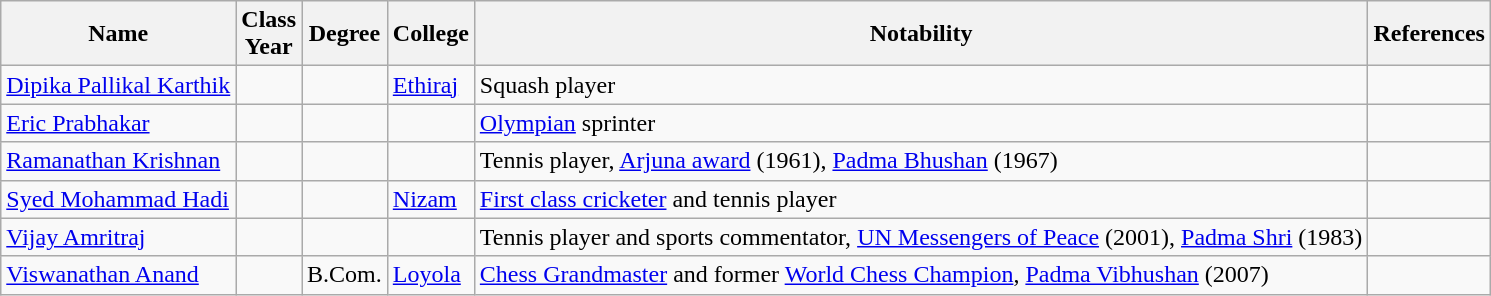<table class="wikitable">
<tr>
<th>Name</th>
<th>Class<br>Year</th>
<th>Degree</th>
<th>College</th>
<th>Notability</th>
<th>References</th>
</tr>
<tr>
<td><a href='#'>Dipika Pallikal Karthik</a></td>
<td></td>
<td></td>
<td><a href='#'>Ethiraj</a></td>
<td>Squash player</td>
<td></td>
</tr>
<tr>
<td><a href='#'>Eric Prabhakar</a></td>
<td></td>
<td></td>
<td></td>
<td><a href='#'>Olympian</a> sprinter</td>
<td></td>
</tr>
<tr>
<td><a href='#'>Ramanathan Krishnan</a></td>
<td></td>
<td></td>
<td></td>
<td>Tennis player, <a href='#'>Arjuna award</a> (1961), <a href='#'>Padma Bhushan</a> (1967)</td>
<td></td>
</tr>
<tr>
<td><a href='#'>Syed Mohammad Hadi</a></td>
<td></td>
<td></td>
<td><a href='#'>Nizam</a></td>
<td><a href='#'>First class cricketer</a> and tennis player</td>
<td></td>
</tr>
<tr>
<td><a href='#'>Vijay Amritraj</a></td>
<td></td>
<td></td>
<td></td>
<td>Tennis player and sports commentator, <a href='#'>UN Messengers of Peace</a> (2001), <a href='#'>Padma Shri</a> (1983)</td>
<td></td>
</tr>
<tr>
<td><a href='#'>Viswanathan Anand</a></td>
<td></td>
<td>B.Com.</td>
<td><a href='#'>Loyola</a></td>
<td><a href='#'>Chess Grandmaster</a> and former <a href='#'>World Chess Champion</a>, <a href='#'>Padma Vibhushan</a> (2007)</td>
<td></td>
</tr>
</table>
